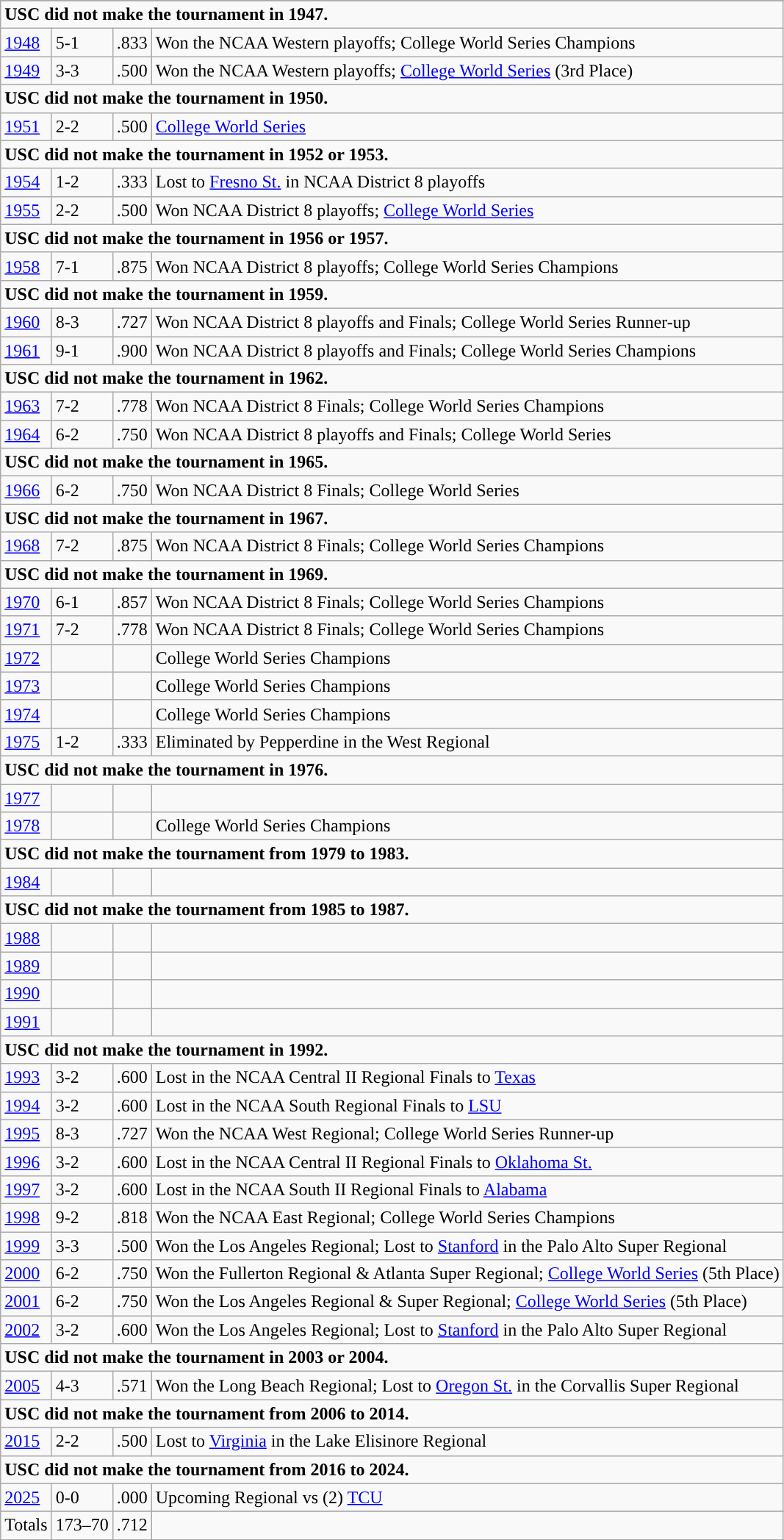<table class="wikitable sortable">
<tr>
</tr>
<tr>
<td colspan=4><strong>USC did not make the tournament in 1947.</strong></td>
</tr>
<tr>
<td><a href='#'>1948</a></td>
<td>5-1</td>
<td>.833</td>
<td>Won the NCAA Western playoffs; College World Series Champions</td>
</tr>
<tr>
<td><a href='#'>1949</a></td>
<td>3-3</td>
<td>.500</td>
<td>Won the NCAA Western playoffs; <a href='#'>College World Series</a> (3rd Place)</td>
</tr>
<tr>
<td colspan=4><strong>USC did not make the tournament in 1950.</strong></td>
</tr>
<tr>
<td><a href='#'>1951</a></td>
<td>2-2</td>
<td>.500</td>
<td><a href='#'>College World Series</a></td>
</tr>
<tr>
<td colspan=4><strong>USC did not make the tournament in 1952 or 1953.</strong></td>
</tr>
<tr>
<td><a href='#'>1954</a></td>
<td>1-2</td>
<td>.333</td>
<td>Lost to <a href='#'>Fresno St.</a> in NCAA District 8 playoffs</td>
</tr>
<tr>
<td><a href='#'>1955</a></td>
<td>2-2</td>
<td>.500</td>
<td>Won NCAA District 8 playoffs; <a href='#'>College World Series</a></td>
</tr>
<tr>
<td colspan=4><strong>USC did not make the tournament in 1956 or 1957.</strong></td>
</tr>
<tr>
<td><a href='#'>1958</a></td>
<td>7-1</td>
<td>.875</td>
<td>Won NCAA District 8 playoffs; College World Series Champions</td>
</tr>
<tr>
<td colspan=4><strong>USC did not make the tournament in 1959.</strong></td>
</tr>
<tr>
<td><a href='#'>1960</a></td>
<td>8-3</td>
<td>.727</td>
<td>Won NCAA District 8 playoffs and Finals; College World Series Runner-up</td>
</tr>
<tr>
<td><a href='#'>1961</a></td>
<td>9-1</td>
<td>.900</td>
<td>Won NCAA District 8 playoffs and Finals; College World Series Champions</td>
</tr>
<tr>
<td colspan=4><strong>USC did not make the tournament in 1962.</strong></td>
</tr>
<tr>
<td><a href='#'>1963</a></td>
<td>7-2</td>
<td>.778</td>
<td>Won NCAA District 8 Finals; College World Series Champions</td>
</tr>
<tr>
<td><a href='#'>1964</a></td>
<td>6-2</td>
<td>.750</td>
<td>Won NCAA District 8 playoffs and Finals; College World Series</td>
</tr>
<tr>
<td colspan=4><strong>USC did not make the tournament in 1965.</strong></td>
</tr>
<tr>
<td><a href='#'>1966</a></td>
<td>6-2</td>
<td>.750</td>
<td>Won NCAA District 8 Finals; College World Series</td>
</tr>
<tr>
<td colspan=4><strong>USC did not make the tournament in 1967.</strong></td>
</tr>
<tr>
<td><a href='#'>1968</a></td>
<td>7-2</td>
<td>.875</td>
<td>Won NCAA District 8 Finals; College World Series Champions</td>
</tr>
<tr>
<td colspan=4><strong>USC did not make the tournament in 1969.</strong></td>
</tr>
<tr>
<td><a href='#'>1970</a></td>
<td>6-1</td>
<td>.857</td>
<td>Won NCAA District 8 Finals; College World Series Champions</td>
</tr>
<tr>
<td><a href='#'>1971</a></td>
<td>7-2</td>
<td>.778</td>
<td>Won NCAA District 8 Finals; College World Series Champions</td>
</tr>
<tr>
<td><a href='#'>1972</a></td>
<td></td>
<td></td>
<td>College World Series Champions</td>
</tr>
<tr>
<td><a href='#'>1973</a></td>
<td></td>
<td></td>
<td>College World Series Champions</td>
</tr>
<tr>
<td><a href='#'>1974</a></td>
<td></td>
<td></td>
<td>College World Series Champions</td>
</tr>
<tr>
<td><a href='#'>1975</a></td>
<td>1-2</td>
<td>.333</td>
<td>Eliminated by Pepperdine in the West Regional</td>
</tr>
<tr>
<td colspan=4><strong>USC did not make the tournament in 1976.</strong></td>
</tr>
<tr>
<td><a href='#'>1977</a></td>
<td></td>
<td></td>
<td></td>
</tr>
<tr>
<td><a href='#'>1978</a></td>
<td></td>
<td></td>
<td>College World Series Champions</td>
</tr>
<tr>
<td colspan=4><strong>USC did not make the tournament from 1979 to 1983.</strong></td>
</tr>
<tr>
<td><a href='#'>1984</a></td>
<td></td>
<td></td>
<td></td>
</tr>
<tr>
<td colspan=4><strong>USC did not make the tournament from 1985 to 1987.</strong></td>
</tr>
<tr>
<td><a href='#'>1988</a></td>
<td></td>
<td></td>
<td></td>
</tr>
<tr>
<td><a href='#'>1989</a></td>
<td></td>
<td></td>
<td></td>
</tr>
<tr>
<td><a href='#'>1990</a></td>
<td></td>
<td></td>
<td></td>
</tr>
<tr>
<td><a href='#'>1991</a></td>
<td></td>
<td></td>
<td></td>
</tr>
<tr>
<td colspan=4><strong>USC did not make the tournament in 1992.</strong></td>
</tr>
<tr>
<td><a href='#'>1993</a></td>
<td>3-2</td>
<td>.600</td>
<td>Lost in the NCAA Central II Regional Finals to <a href='#'>Texas</a></td>
</tr>
<tr>
<td><a href='#'>1994</a></td>
<td>3-2</td>
<td>.600</td>
<td>Lost in the NCAA South Regional Finals to <a href='#'>LSU</a></td>
</tr>
<tr>
<td><a href='#'>1995</a></td>
<td>8-3</td>
<td>.727</td>
<td>Won the NCAA West Regional; College World Series Runner-up</td>
</tr>
<tr>
<td><a href='#'>1996</a></td>
<td>3-2</td>
<td>.600</td>
<td>Lost in the NCAA Central II Regional Finals to <a href='#'>Oklahoma St.</a></td>
</tr>
<tr>
<td><a href='#'>1997</a></td>
<td>3-2</td>
<td>.600</td>
<td>Lost in the NCAA South II Regional Finals to <a href='#'>Alabama</a></td>
</tr>
<tr>
<td><a href='#'>1998</a></td>
<td>9-2</td>
<td>.818</td>
<td>Won the NCAA East Regional; College World Series Champions</td>
</tr>
<tr>
<td><a href='#'>1999</a></td>
<td>3-3</td>
<td>.500</td>
<td>Won the Los Angeles Regional; Lost to <a href='#'>Stanford</a> in the Palo Alto Super Regional</td>
</tr>
<tr>
<td><a href='#'>2000</a></td>
<td>6-2</td>
<td>.750</td>
<td>Won the Fullerton Regional & Atlanta Super Regional; <a href='#'>College World Series</a> (5th Place)</td>
</tr>
<tr>
<td><a href='#'>2001</a></td>
<td>6-2</td>
<td>.750</td>
<td>Won the Los Angeles Regional & Super Regional; <a href='#'>College World Series</a> (5th Place)</td>
</tr>
<tr>
<td><a href='#'>2002</a></td>
<td>3-2</td>
<td>.600</td>
<td>Won the Los Angeles Regional; Lost to <a href='#'>Stanford</a> in the Palo Alto Super Regional</td>
</tr>
<tr>
<td colspan=4><strong>USC did not make the tournament in 2003 or 2004.</strong></td>
</tr>
<tr>
<td><a href='#'>2005</a></td>
<td>4-3</td>
<td>.571</td>
<td>Won the Long Beach Regional; Lost to <a href='#'>Oregon St.</a> in the Corvallis Super Regional</td>
</tr>
<tr>
<td colspan=4><strong>USC did not make the tournament from 2006 to 2014.</strong></td>
</tr>
<tr>
<td><a href='#'>2015</a></td>
<td>2-2</td>
<td>.500</td>
<td>Lost to <a href='#'>Virginia</a> in the Lake Elisinore Regional</td>
</tr>
<tr>
<td colspan=4><strong>USC did not make the tournament from 2016 to 2024.</strong></td>
</tr>
<tr>
<td><a href='#'>2025</a></td>
<td>0-0</td>
<td>.000</td>
<td>Upcoming Regional vs (2) <a href='#'>TCU</a></td>
</tr>
<tr>
</tr>
<tr class="sortbottom" style="background:#">
<td>Totals</td>
<td>173–70</td>
<td>.712</td>
<td></td>
</tr>
</table>
